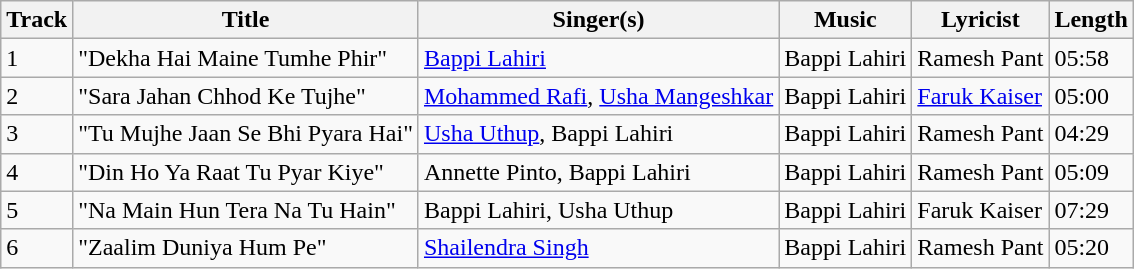<table class=wikitable>
<tr>
<th>Track</th>
<th>Title</th>
<th>Singer(s)</th>
<th>Music</th>
<th>Lyricist</th>
<th>Length</th>
</tr>
<tr>
<td>1</td>
<td>"Dekha Hai Maine Tumhe Phir"</td>
<td><a href='#'>Bappi Lahiri</a></td>
<td>Bappi Lahiri</td>
<td>Ramesh Pant</td>
<td>05:58</td>
</tr>
<tr>
<td>2</td>
<td>"Sara Jahan Chhod Ke Tujhe"</td>
<td><a href='#'>Mohammed Rafi</a>, <a href='#'>Usha Mangeshkar</a></td>
<td>Bappi Lahiri</td>
<td><a href='#'>Faruk Kaiser</a></td>
<td>05:00</td>
</tr>
<tr>
<td>3</td>
<td>"Tu Mujhe Jaan Se Bhi Pyara Hai"</td>
<td><a href='#'>Usha Uthup</a>, Bappi Lahiri</td>
<td>Bappi Lahiri</td>
<td>Ramesh Pant</td>
<td>04:29</td>
</tr>
<tr>
<td>4</td>
<td>"Din Ho Ya Raat Tu Pyar Kiye"</td>
<td>Annette Pinto, Bappi Lahiri</td>
<td>Bappi Lahiri</td>
<td>Ramesh Pant</td>
<td>05:09</td>
</tr>
<tr>
<td>5</td>
<td>"Na Main Hun Tera Na Tu Hain"</td>
<td>Bappi Lahiri, Usha Uthup</td>
<td>Bappi Lahiri</td>
<td>Faruk Kaiser</td>
<td>07:29</td>
</tr>
<tr>
<td>6</td>
<td>"Zaalim Duniya Hum Pe"</td>
<td><a href='#'>Shailendra Singh</a></td>
<td>Bappi Lahiri</td>
<td>Ramesh Pant</td>
<td>05:20</td>
</tr>
</table>
